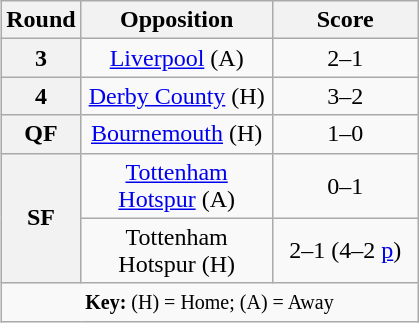<table class="wikitable plainrowheaders" style="text-align:center;float:right">
<tr>
<th scope="col" style="width:25px">Round</th>
<th scope="col" style="width:120px">Opposition</th>
<th scope="col" style="width:90px">Score</th>
</tr>
<tr>
<th scope=row style="text-align:center">3</th>
<td><a href='#'>Liverpool</a> (A)</td>
<td>2–1</td>
</tr>
<tr>
<th scope=row style="text-align:center">4</th>
<td><a href='#'>Derby County</a> (H)</td>
<td>3–2</td>
</tr>
<tr>
<th scope=row style="text-align:center">QF</th>
<td><a href='#'>Bournemouth</a> (H)</td>
<td>1–0</td>
</tr>
<tr>
<th scope=row style="text-align:center" rowspan="2">SF</th>
<td><a href='#'>Tottenham Hotspur</a> (A)</td>
<td>0–1</td>
</tr>
<tr>
<td>Tottenham Hotspur (H)</td>
<td>2–1 (4–2 <a href='#'>p</a>)</td>
</tr>
<tr>
<td colspan="3"><small><strong>Key:</strong> (H) = Home; (A) = Away</small></td>
</tr>
</table>
